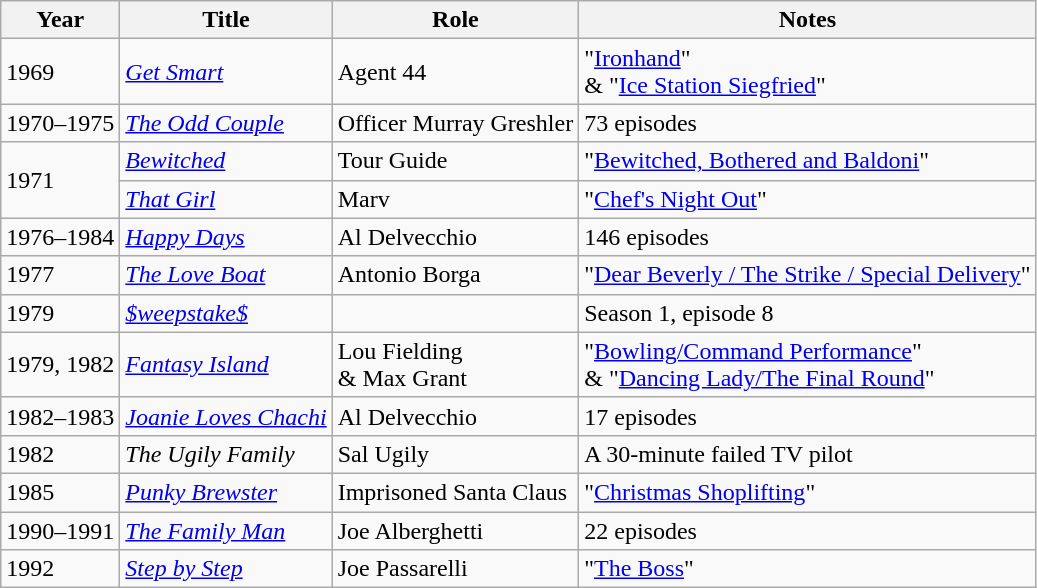<table class="wikitable sortable">
<tr>
<th>Year</th>
<th>Title</th>
<th>Role</th>
<th class="unsortable">Notes</th>
</tr>
<tr>
<td>1969</td>
<td><em><a href='#'>Get Smart</a></em></td>
<td>Agent 44</td>
<td>"<a href='#'>Ironhand</a>" <br>& "<a href='#'>Ice Station Siegfried</a>"</td>
</tr>
<tr>
<td>1970–1975</td>
<td><em><a href='#'>The Odd Couple</a></em></td>
<td>Officer Murray Greshler</td>
<td>73 episodes</td>
</tr>
<tr>
<td rowspan="2">1971</td>
<td><em><a href='#'>Bewitched</a></em></td>
<td>Tour Guide</td>
<td>"<a href='#'>Bewitched, Bothered and Baldoni</a>"</td>
</tr>
<tr>
<td><em><a href='#'>That Girl</a></em></td>
<td>Marv</td>
<td>"<a href='#'>Chef's Night Out</a>"</td>
</tr>
<tr>
<td>1976–1984</td>
<td><em><a href='#'>Happy Days</a></em></td>
<td>Al Delvecchio</td>
<td>146 episodes</td>
</tr>
<tr>
<td>1977</td>
<td><em><a href='#'>The Love Boat</a></em></td>
<td>Antonio Borga</td>
<td>"<a href='#'>Dear Beverly / The Strike / Special Delivery</a>"</td>
</tr>
<tr>
<td>1979</td>
<td><em><a href='#'>$weepstake$</a></em></td>
<td></td>
<td>Season 1, episode 8</td>
</tr>
<tr>
<td>1979, 1982</td>
<td><em><a href='#'>Fantasy Island</a></em></td>
<td>Lou Fielding <br>& Max Grant</td>
<td>"<a href='#'>Bowling/Command Performance</a>"<br>& "<a href='#'>Dancing Lady/The Final Round</a>"</td>
</tr>
<tr>
<td>1982–1983</td>
<td><em><a href='#'>Joanie Loves Chachi</a></em></td>
<td>Al Delvecchio</td>
<td>17 episodes</td>
</tr>
<tr>
<td>1982</td>
<td><em>The Ugily Family</em></td>
<td>Sal Ugily</td>
<td>A 30-minute failed TV pilot</td>
</tr>
<tr>
<td>1985</td>
<td><em><a href='#'>Punky Brewster</a></em></td>
<td>Imprisoned Santa Claus</td>
<td>"<a href='#'>Christmas Shoplifting</a>"</td>
</tr>
<tr>
<td>1990–1991</td>
<td><em><a href='#'>The Family Man</a></em></td>
<td>Joe Alberghetti</td>
<td>22 episodes</td>
</tr>
<tr>
<td>1992</td>
<td><em><a href='#'>Step by Step</a></em></td>
<td>Joe Passarelli</td>
<td>"<a href='#'>The Boss</a>"</td>
</tr>
</table>
